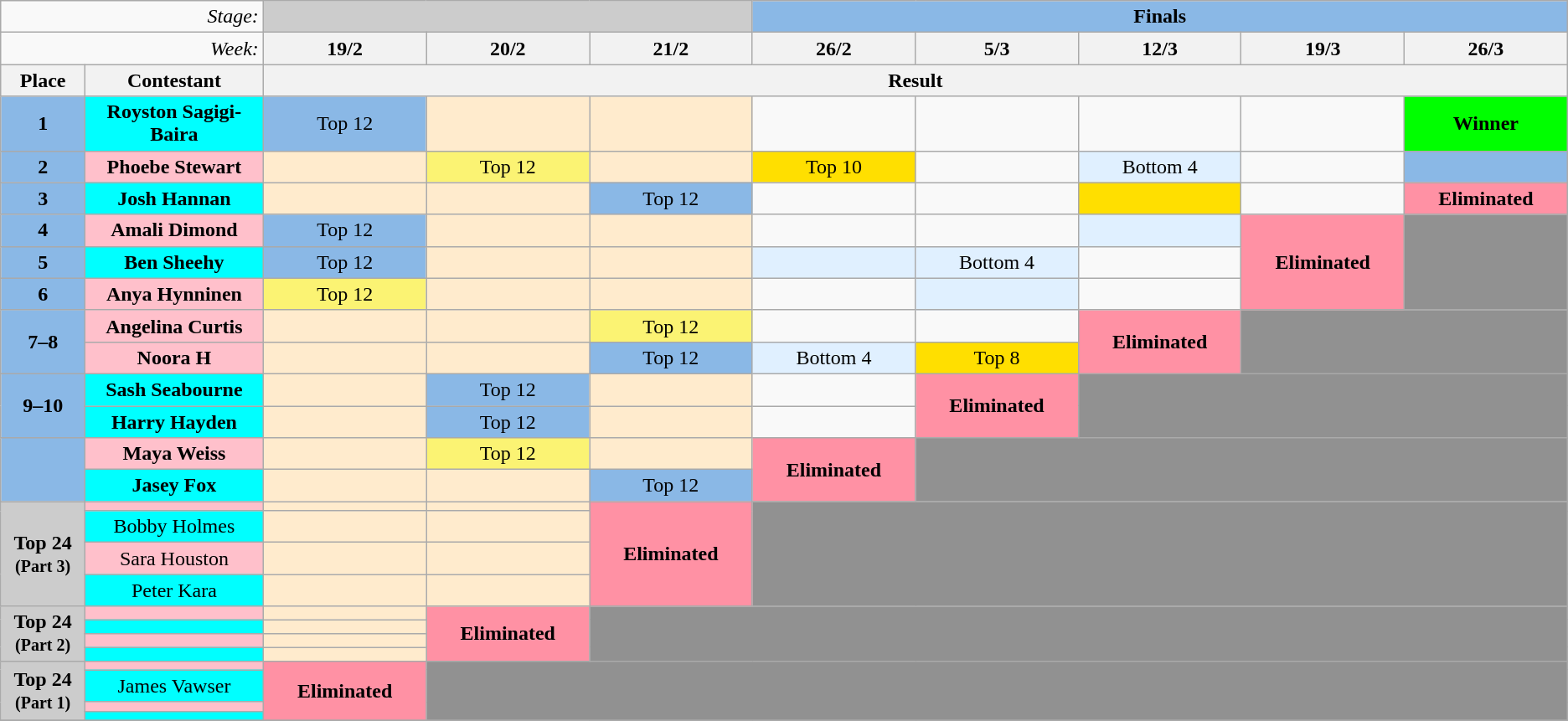<table class="wikitable plainrowheaders" style="text-align:center;">
<tr>
<td colspan="2" style="text-align:right;"><em>Stage:</em></td>
<td colspan="3"  width=6% style="background:#ccc;"></td>
<td colspan=5 style="background:#8ab8e6;"><strong>Finals</strong></td>
</tr>
<tr>
<td colspan="2" style="text-align:right;" width=10%><em>Week:</em></td>
<th width=6%>19/2</th>
<th width=6%>20/2</th>
<th width=6%>21/2</th>
<th width=6%>26/2</th>
<th width=6%>5/3</th>
<th width=6%>12/3</th>
<th width=6%>19/3</th>
<th width=6%>26/3</th>
</tr>
<tr>
<th width=3%>Place</th>
<th>Contestant</th>
<th colspan="8">Result</th>
</tr>
<tr>
<td style="background:#8ab8e6;"><strong>1</strong></td>
<td style="background:cyan;"><strong>Royston Sagigi-Baira</strong></td>
<td style="background:#8ab8e6;">Top 12</td>
<td style="background:#FFEBCD;"></td>
<td style="background:#FFEBCD;"></td>
<td></td>
<td></td>
<td></td>
<td></td>
<td rowspan=1 style="background:lime"><strong>Winner</strong></td>
</tr>
<tr>
<td style="background:#8ab8e6;"><strong>2</strong></td>
<td style="background:pink;"><strong>Phoebe Stewart</strong></td>
<td style="background:#FFEBCD;"></td>
<td style="background:#fbf373">Top 12</td>
<td style="background:#FFEBCD;"></td>
<td style="background:#ffdf00;">Top 10</td>
<td></td>
<td style="background:#e0f0ff;">Bottom 4</td>
<td></td>
<td style="background:#8ab8e6;"></td>
</tr>
<tr>
<td style="background:#8ab8e6;"><strong>3</strong></td>
<td style="background:cyan;"><strong>Josh Hannan</strong></td>
<td style="background:#FFEBCD;"></td>
<td style="background:#FFEBCD;"></td>
<td style="background:#8ab8e6;">Top 12</td>
<td></td>
<td></td>
<td style="background:#ffdf00;"></td>
<td></td>
<td rowspan=1 style="background:#FF91A4;"><strong>Eliminated</strong></td>
</tr>
<tr>
<td style="background:#8ab8e6;"><strong>4</strong></td>
<td style="background:pink;"><strong>Amali Dimond</strong></td>
<td style="background:#8ab8e6;">Top 12</td>
<td style="background:#FFEBCD;"></td>
<td style="background:#FFEBCD;"></td>
<td></td>
<td></td>
<td style="background:#e0f0ff;"></td>
<td rowspan=3 style="background:#FF91A4;"><strong>Eliminated</strong></td>
<td colspan=2 rowspan=3 style="background:#919191;"></td>
</tr>
<tr>
<td style="background:#8ab8e6;"><strong>5</strong></td>
<td style="background:cyan;"><strong>Ben Sheehy</strong></td>
<td style="background:#8ab8e6;">Top 12</td>
<td style="background:#FFEBCD;"></td>
<td style="background:#FFEBCD;"></td>
<td style="background:#e0f0ff;"></td>
<td style="background:#e0f0ff;">Bottom 4</td>
<td></td>
</tr>
<tr>
<td style="background:#8ab8e6;"><strong>6</strong></td>
<td style="background:pink;"><strong>Anya Hynninen</strong></td>
<td style="background:#fbf373">Top 12</td>
<td style="background:#FFEBCD;"></td>
<td style="background:#FFEBCD;"></td>
<td></td>
<td style="background:#e0f0ff;"></td>
<td></td>
</tr>
<tr>
<td style="background:#8ab8e6;" rowspan="2"><strong>7–8</strong></td>
<td style="background:pink;"><strong>Angelina Curtis</strong></td>
<td style="background:#FFEBCD;"></td>
<td style="background:#FFEBCD;"></td>
<td style="background:#fbf373">Top 12</td>
<td></td>
<td></td>
<td rowspan=2 style="background:#FF91A4;"><strong>Eliminated</strong></td>
<td colspan=2 rowspan=2 style="background:#919191;"></td>
</tr>
<tr>
<td style="background:pink;"><strong>Noora H</strong></td>
<td style="background:#FFEBCD;"></td>
<td style="background:#FFEBCD;"></td>
<td style="background:#8ab8e6;">Top 12</td>
<td style="background:#e0f0ff;">Bottom 4</td>
<td style="background:#ffdf00;">Top 8</td>
</tr>
<tr>
<td style="background:#8ab8e6;" rowspan="2"><strong>9–10</strong></td>
<td style="background:cyan;"><strong>Sash Seabourne</strong></td>
<td style="background:#FFEBCD;"></td>
<td style="background:#8ab8e6;">Top 12</td>
<td style="background:#FFEBCD;"></td>
<td></td>
<td rowspan=2 style="background:#FF91A4;"><strong>Eliminated</strong></td>
<td colspan=3 rowspan=2 style="background:#919191;"></td>
</tr>
<tr>
<td style="background:cyan;"><strong>Harry Hayden</strong></td>
<td style="background:#FFEBCD;"></td>
<td style="background:#8ab8e6;">Top 12</td>
<td style="background:#FFEBCD;"></td>
<td></td>
</tr>
<tr>
<td style="background:#8ab8e6;" rowspan="2"></td>
<td style="background:pink;"><strong>Maya Weiss</strong></td>
<td style="background:#FFEBCD;"></td>
<td style="background:#fbf373">Top 12</td>
<td style="background:#FFEBCD;"></td>
<td rowspan=2 style="background:#FF91A4;"><strong>Eliminated</strong></td>
<td colspan=4 rowspan=2 style="background:#919191;"></td>
</tr>
<tr>
<td style="background:cyan;"><strong>Jasey Fox</strong></td>
<td style="background:#FFEBCD;"></td>
<td style="background:#FFEBCD;"></td>
<td style="background:#8ab8e6;">Top 12</td>
</tr>
<tr>
<td style="background:#ccc;" rowspan="4"><strong>Top 24<br><small>(Part 3)</small></strong></td>
<td style="background:pink;"></td>
<td style="background:#FFEBCD;"></td>
<td style="background:#FFEBCD;"></td>
<td style="background:#FF91A4;" rowspan="4"><strong>Eliminated</strong></td>
<td style="background:#919191;" colspan="5" rowspan="4"></td>
</tr>
<tr>
<td style="background:cyan;">Bobby Holmes</td>
<td style="background:#FFEBCD;"></td>
<td style="background:#FFEBCD;"></td>
</tr>
<tr>
<td style="background:pink;">Sara Houston</td>
<td style="background:#FFEBCD;"></td>
<td style="background:#FFEBCD;"></td>
</tr>
<tr>
<td style="background:cyan;">Peter Kara</td>
<td style="background:#FFEBCD;"></td>
<td style="background:#FFEBCD;"></td>
</tr>
<tr>
<td style="background:#ccc;" rowspan="4"><strong>Top 24<br><small>(Part 2)</small></strong></td>
<td style="background:pink;"></td>
<td style="background:#FFEBCD;"></td>
<td style="background:#FF91A4;" rowspan="4"><strong>Eliminated</strong></td>
<td style="background:#919191;" colspan="6" rowspan="4"></td>
</tr>
<tr>
<td style="background:cyan;"></td>
<td style="background:#FFEBCD;"></td>
</tr>
<tr>
<td style="background:pink;"></td>
<td style="background:#FFEBCD;"></td>
</tr>
<tr>
<td style="background:cyan;"></td>
<td style="background:#FFEBCD;"></td>
</tr>
<tr>
<td style="background:#ccc;" rowspan="4"><strong>Top 24<br><small>(Part 1)</small></strong></td>
<td style="background:pink;"></td>
<td style="background:#FF91A4;" rowspan="4"><strong>Eliminated</strong></td>
<td style="background:#919191;" colspan="7" rowspan="4"></td>
</tr>
<tr>
<td style="background:cyan;">James Vawser</td>
</tr>
<tr>
<td style="background:pink;"></td>
</tr>
<tr>
<td style="background:cyan;"></td>
</tr>
<tr>
</tr>
</table>
